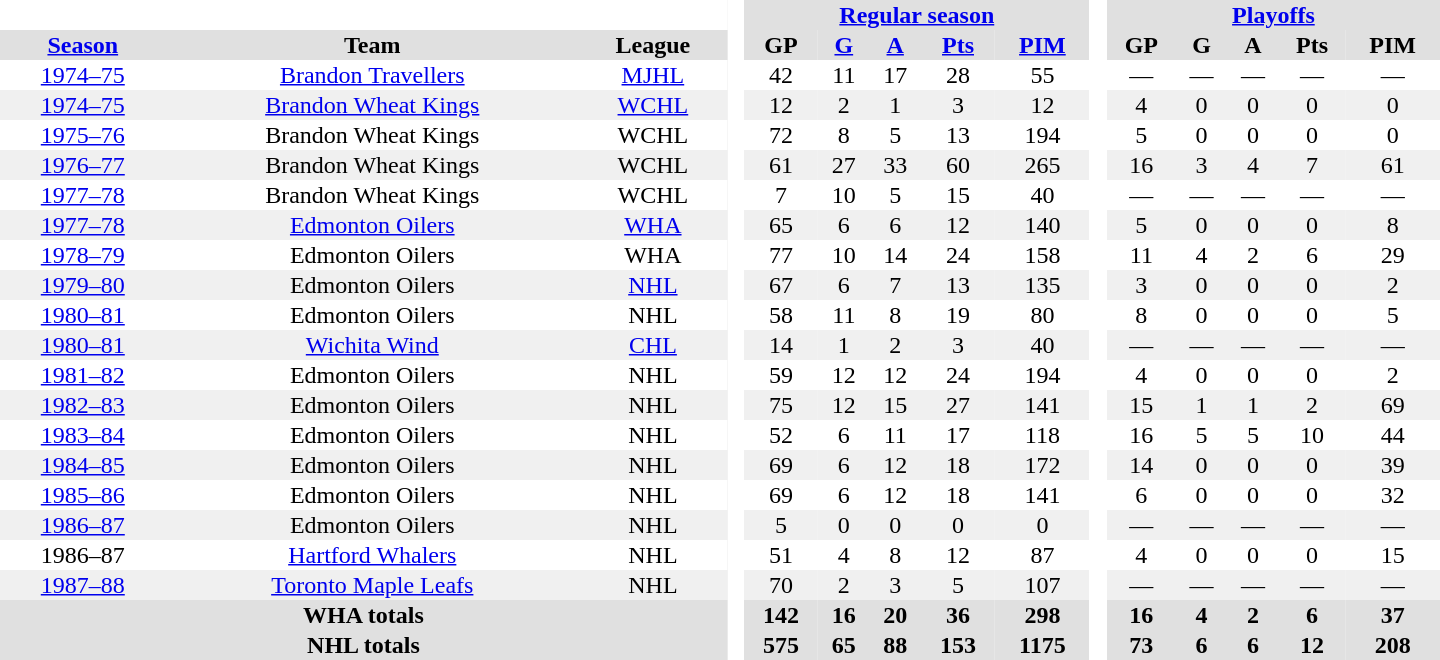<table border="0" cellpadding="1" cellspacing="0" style="text-align:center; width:60em">
<tr bgcolor="#e0e0e0">
<th colspan="3" bgcolor="#ffffff"> </th>
<th rowspan="99" bgcolor="#ffffff"> </th>
<th colspan="5"><a href='#'>Regular season</a></th>
<th rowspan="99" bgcolor="#ffffff"> </th>
<th colspan="5"><a href='#'>Playoffs</a></th>
</tr>
<tr bgcolor="#e0e0e0">
<th><a href='#'>Season</a></th>
<th>Team</th>
<th>League</th>
<th>GP</th>
<th><a href='#'>G</a></th>
<th><a href='#'>A</a></th>
<th><a href='#'>Pts</a></th>
<th><a href='#'>PIM</a></th>
<th>GP</th>
<th>G</th>
<th>A</th>
<th>Pts</th>
<th>PIM</th>
</tr>
<tr>
<td><a href='#'>1974–75</a></td>
<td><a href='#'>Brandon Travellers</a></td>
<td><a href='#'>MJHL</a></td>
<td>42</td>
<td>11</td>
<td>17</td>
<td>28</td>
<td>55</td>
<td>—</td>
<td>—</td>
<td>—</td>
<td>—</td>
<td>—</td>
</tr>
<tr bgcolor="#f0f0f0">
<td><a href='#'>1974–75</a></td>
<td><a href='#'>Brandon Wheat Kings</a></td>
<td><a href='#'>WCHL</a></td>
<td>12</td>
<td>2</td>
<td>1</td>
<td>3</td>
<td>12</td>
<td>4</td>
<td>0</td>
<td>0</td>
<td>0</td>
<td>0</td>
</tr>
<tr>
<td><a href='#'>1975–76</a></td>
<td>Brandon Wheat Kings</td>
<td>WCHL</td>
<td>72</td>
<td>8</td>
<td>5</td>
<td>13</td>
<td>194</td>
<td>5</td>
<td>0</td>
<td>0</td>
<td>0</td>
<td>0</td>
</tr>
<tr bgcolor="#f0f0f0">
<td><a href='#'>1976–77</a></td>
<td>Brandon Wheat Kings</td>
<td>WCHL</td>
<td>61</td>
<td>27</td>
<td>33</td>
<td>60</td>
<td>265</td>
<td>16</td>
<td>3</td>
<td>4</td>
<td>7</td>
<td>61</td>
</tr>
<tr>
<td><a href='#'>1977–78</a></td>
<td>Brandon Wheat Kings</td>
<td>WCHL</td>
<td>7</td>
<td>10</td>
<td>5</td>
<td>15</td>
<td>40</td>
<td>—</td>
<td>—</td>
<td>—</td>
<td>—</td>
<td>—</td>
</tr>
<tr bgcolor="#f0f0f0">
<td><a href='#'>1977–78</a></td>
<td><a href='#'>Edmonton Oilers</a></td>
<td><a href='#'>WHA</a></td>
<td>65</td>
<td>6</td>
<td>6</td>
<td>12</td>
<td>140</td>
<td>5</td>
<td>0</td>
<td>0</td>
<td>0</td>
<td>8</td>
</tr>
<tr>
<td><a href='#'>1978–79</a></td>
<td>Edmonton Oilers</td>
<td>WHA</td>
<td>77</td>
<td>10</td>
<td>14</td>
<td>24</td>
<td>158</td>
<td>11</td>
<td>4</td>
<td>2</td>
<td>6</td>
<td>29</td>
</tr>
<tr bgcolor="#f0f0f0">
<td><a href='#'>1979–80</a></td>
<td>Edmonton Oilers</td>
<td><a href='#'>NHL</a></td>
<td>67</td>
<td>6</td>
<td>7</td>
<td>13</td>
<td>135</td>
<td>3</td>
<td>0</td>
<td>0</td>
<td>0</td>
<td>2</td>
</tr>
<tr>
<td><a href='#'>1980–81</a></td>
<td>Edmonton Oilers</td>
<td>NHL</td>
<td>58</td>
<td>11</td>
<td>8</td>
<td>19</td>
<td>80</td>
<td>8</td>
<td>0</td>
<td>0</td>
<td>0</td>
<td>5</td>
</tr>
<tr bgcolor="#f0f0f0">
<td><a href='#'>1980–81</a></td>
<td><a href='#'>Wichita Wind</a></td>
<td><a href='#'>CHL</a></td>
<td>14</td>
<td>1</td>
<td>2</td>
<td>3</td>
<td>40</td>
<td>—</td>
<td>—</td>
<td>—</td>
<td>—</td>
<td>—</td>
</tr>
<tr>
<td><a href='#'>1981–82</a></td>
<td>Edmonton Oilers</td>
<td>NHL</td>
<td>59</td>
<td>12</td>
<td>12</td>
<td>24</td>
<td>194</td>
<td>4</td>
<td>0</td>
<td>0</td>
<td>0</td>
<td>2</td>
</tr>
<tr bgcolor="#f0f0f0">
<td><a href='#'>1982–83</a></td>
<td>Edmonton Oilers</td>
<td>NHL</td>
<td>75</td>
<td>12</td>
<td>15</td>
<td>27</td>
<td>141</td>
<td>15</td>
<td>1</td>
<td>1</td>
<td>2</td>
<td>69</td>
</tr>
<tr>
<td><a href='#'>1983–84</a></td>
<td>Edmonton Oilers</td>
<td>NHL</td>
<td>52</td>
<td>6</td>
<td>11</td>
<td>17</td>
<td>118</td>
<td>16</td>
<td>5</td>
<td>5</td>
<td>10</td>
<td>44</td>
</tr>
<tr bgcolor="#f0f0f0">
<td><a href='#'>1984–85</a></td>
<td>Edmonton Oilers</td>
<td>NHL</td>
<td>69</td>
<td>6</td>
<td>12</td>
<td>18</td>
<td>172</td>
<td>14</td>
<td>0</td>
<td>0</td>
<td>0</td>
<td>39</td>
</tr>
<tr>
<td><a href='#'>1985–86</a></td>
<td>Edmonton Oilers</td>
<td>NHL</td>
<td>69</td>
<td>6</td>
<td>12</td>
<td>18</td>
<td>141</td>
<td>6</td>
<td>0</td>
<td>0</td>
<td>0</td>
<td>32</td>
</tr>
<tr bgcolor="#f0f0f0">
<td><a href='#'>1986–87</a></td>
<td>Edmonton Oilers</td>
<td>NHL</td>
<td>5</td>
<td>0</td>
<td>0</td>
<td>0</td>
<td>0</td>
<td>—</td>
<td>—</td>
<td>—</td>
<td>—</td>
<td>—</td>
</tr>
<tr>
<td>1986–87</td>
<td><a href='#'>Hartford Whalers</a></td>
<td>NHL</td>
<td>51</td>
<td>4</td>
<td>8</td>
<td>12</td>
<td>87</td>
<td>4</td>
<td>0</td>
<td>0</td>
<td>0</td>
<td>15</td>
</tr>
<tr bgcolor="#f0f0f0">
<td><a href='#'>1987–88</a></td>
<td><a href='#'>Toronto Maple Leafs</a></td>
<td>NHL</td>
<td>70</td>
<td>2</td>
<td>3</td>
<td>5</td>
<td>107</td>
<td>—</td>
<td>—</td>
<td>—</td>
<td>—</td>
<td>—</td>
</tr>
<tr bgcolor="#e0e0e0">
<th colspan="3">WHA totals</th>
<th>142</th>
<th>16</th>
<th>20</th>
<th>36</th>
<th>298</th>
<th>16</th>
<th>4</th>
<th>2</th>
<th>6</th>
<th>37</th>
</tr>
<tr bgcolor="#e0e0e0">
<th colspan="3">NHL totals</th>
<th>575</th>
<th>65</th>
<th>88</th>
<th>153</th>
<th>1175</th>
<th>73</th>
<th>6</th>
<th>6</th>
<th>12</th>
<th>208</th>
</tr>
</table>
